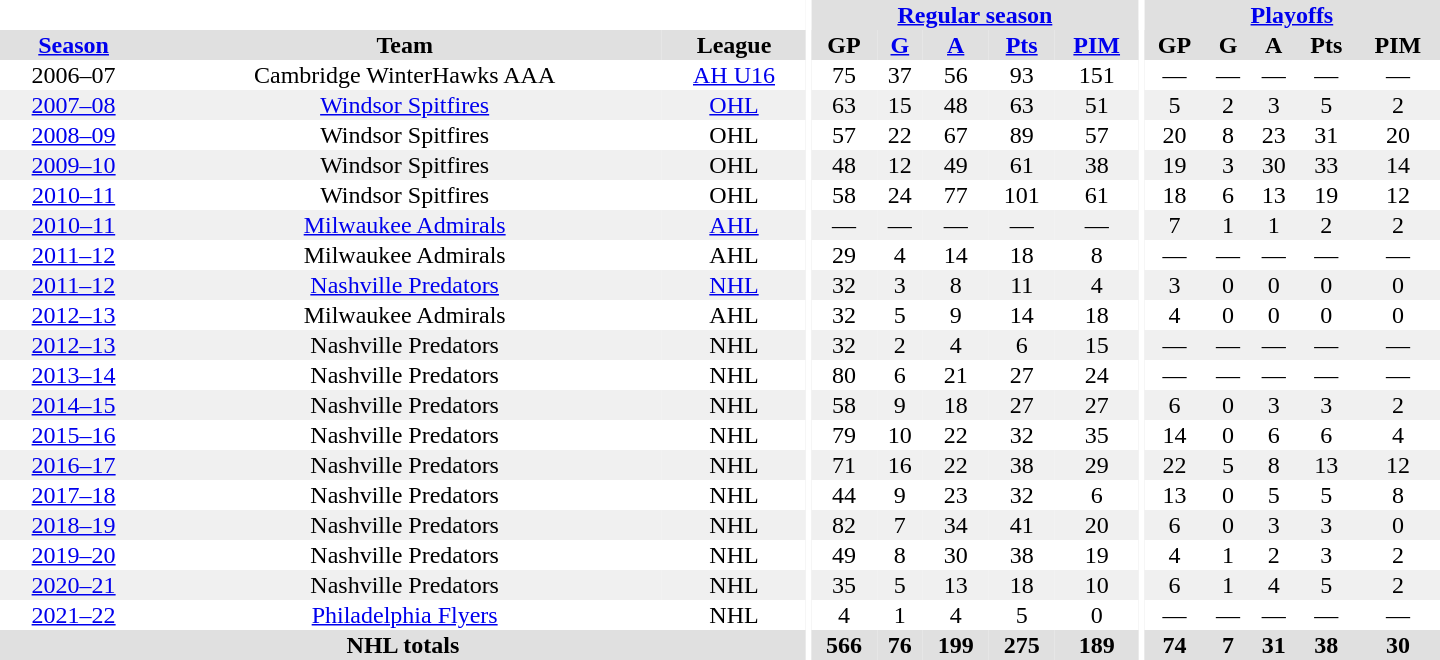<table border="0" cellpadding="1" cellspacing="0" style="text-align:center; width:60em">
<tr bgcolor="#e0e0e0">
<th colspan="3" bgcolor="#ffffff"></th>
<th rowspan="99" bgcolor="#ffffff"></th>
<th colspan="5"><a href='#'>Regular season</a></th>
<th rowspan="99" bgcolor="#ffffff"></th>
<th colspan="5"><a href='#'>Playoffs</a></th>
</tr>
<tr bgcolor="#e0e0e0">
<th><a href='#'>Season</a></th>
<th>Team</th>
<th>League</th>
<th>GP</th>
<th><a href='#'>G</a></th>
<th><a href='#'>A</a></th>
<th><a href='#'>Pts</a></th>
<th><a href='#'>PIM</a></th>
<th>GP</th>
<th>G</th>
<th>A</th>
<th>Pts</th>
<th>PIM</th>
</tr>
<tr>
<td>2006–07</td>
<td>Cambridge WinterHawks AAA</td>
<td><a href='#'>AH U16</a></td>
<td>75</td>
<td>37</td>
<td>56</td>
<td>93</td>
<td>151</td>
<td>—</td>
<td>—</td>
<td>—</td>
<td>—</td>
<td>—</td>
</tr>
<tr style="background:#f0f0f0;">
<td><a href='#'>2007–08</a></td>
<td><a href='#'>Windsor Spitfires</a></td>
<td><a href='#'>OHL</a></td>
<td>63</td>
<td>15</td>
<td>48</td>
<td>63</td>
<td>51</td>
<td>5</td>
<td>2</td>
<td>3</td>
<td>5</td>
<td>2</td>
</tr>
<tr>
<td><a href='#'>2008–09</a></td>
<td>Windsor Spitfires</td>
<td>OHL</td>
<td>57</td>
<td>22</td>
<td>67</td>
<td>89</td>
<td>57</td>
<td>20</td>
<td>8</td>
<td>23</td>
<td>31</td>
<td>20</td>
</tr>
<tr style="background:#f0f0f0;">
<td><a href='#'>2009–10</a></td>
<td>Windsor Spitfires</td>
<td>OHL</td>
<td>48</td>
<td>12</td>
<td>49</td>
<td>61</td>
<td>38</td>
<td>19</td>
<td>3</td>
<td>30</td>
<td>33</td>
<td>14</td>
</tr>
<tr>
<td><a href='#'>2010–11</a></td>
<td>Windsor Spitfires</td>
<td>OHL</td>
<td>58</td>
<td>24</td>
<td>77</td>
<td>101</td>
<td>61</td>
<td>18</td>
<td>6</td>
<td>13</td>
<td>19</td>
<td>12</td>
</tr>
<tr style="background:#f0f0f0;">
<td><a href='#'>2010–11</a></td>
<td><a href='#'>Milwaukee Admirals</a></td>
<td><a href='#'>AHL</a></td>
<td>—</td>
<td>—</td>
<td>—</td>
<td>—</td>
<td>—</td>
<td>7</td>
<td>1</td>
<td>1</td>
<td>2</td>
<td>2</td>
</tr>
<tr>
<td><a href='#'>2011–12</a></td>
<td>Milwaukee Admirals</td>
<td>AHL</td>
<td>29</td>
<td>4</td>
<td>14</td>
<td>18</td>
<td>8</td>
<td>—</td>
<td>—</td>
<td>—</td>
<td>—</td>
<td>—</td>
</tr>
<tr style="background:#f0f0f0;">
<td><a href='#'>2011–12</a></td>
<td><a href='#'>Nashville Predators</a></td>
<td><a href='#'>NHL</a></td>
<td>32</td>
<td>3</td>
<td>8</td>
<td>11</td>
<td>4</td>
<td>3</td>
<td>0</td>
<td>0</td>
<td>0</td>
<td>0</td>
</tr>
<tr>
<td><a href='#'>2012–13</a></td>
<td>Milwaukee Admirals</td>
<td>AHL</td>
<td>32</td>
<td>5</td>
<td>9</td>
<td>14</td>
<td>18</td>
<td>4</td>
<td>0</td>
<td>0</td>
<td>0</td>
<td>0</td>
</tr>
<tr style="background:#f0f0f0;">
<td><a href='#'>2012–13</a></td>
<td>Nashville Predators</td>
<td>NHL</td>
<td>32</td>
<td>2</td>
<td>4</td>
<td>6</td>
<td>15</td>
<td>—</td>
<td>—</td>
<td>—</td>
<td>—</td>
<td>—</td>
</tr>
<tr>
<td><a href='#'>2013–14</a></td>
<td>Nashville Predators</td>
<td>NHL</td>
<td>80</td>
<td>6</td>
<td>21</td>
<td>27</td>
<td>24</td>
<td>—</td>
<td>—</td>
<td>—</td>
<td>—</td>
<td>—</td>
</tr>
<tr style="background:#f0f0f0;">
<td><a href='#'>2014–15</a></td>
<td>Nashville Predators</td>
<td>NHL</td>
<td>58</td>
<td>9</td>
<td>18</td>
<td>27</td>
<td>27</td>
<td>6</td>
<td>0</td>
<td>3</td>
<td>3</td>
<td>2</td>
</tr>
<tr>
<td><a href='#'>2015–16</a></td>
<td>Nashville Predators</td>
<td>NHL</td>
<td>79</td>
<td>10</td>
<td>22</td>
<td>32</td>
<td>35</td>
<td>14</td>
<td>0</td>
<td>6</td>
<td>6</td>
<td>4</td>
</tr>
<tr style="background:#f0f0f0;">
<td><a href='#'>2016–17</a></td>
<td>Nashville Predators</td>
<td>NHL</td>
<td>71</td>
<td>16</td>
<td>22</td>
<td>38</td>
<td>29</td>
<td>22</td>
<td>5</td>
<td>8</td>
<td>13</td>
<td>12</td>
</tr>
<tr>
<td><a href='#'>2017–18</a></td>
<td>Nashville Predators</td>
<td>NHL</td>
<td>44</td>
<td>9</td>
<td>23</td>
<td>32</td>
<td>6</td>
<td>13</td>
<td>0</td>
<td>5</td>
<td>5</td>
<td>8</td>
</tr>
<tr style="background:#f0f0f0;">
<td><a href='#'>2018–19</a></td>
<td>Nashville Predators</td>
<td>NHL</td>
<td>82</td>
<td>7</td>
<td>34</td>
<td>41</td>
<td>20</td>
<td>6</td>
<td>0</td>
<td>3</td>
<td>3</td>
<td>0</td>
</tr>
<tr>
<td><a href='#'>2019–20</a></td>
<td>Nashville Predators</td>
<td>NHL</td>
<td>49</td>
<td>8</td>
<td>30</td>
<td>38</td>
<td>19</td>
<td>4</td>
<td>1</td>
<td>2</td>
<td>3</td>
<td>2</td>
</tr>
<tr style="background:#f0f0f0;">
<td><a href='#'>2020–21</a></td>
<td>Nashville Predators</td>
<td>NHL</td>
<td>35</td>
<td>5</td>
<td>13</td>
<td>18</td>
<td>10</td>
<td>6</td>
<td>1</td>
<td>4</td>
<td>5</td>
<td>2</td>
</tr>
<tr>
<td><a href='#'>2021–22</a></td>
<td><a href='#'>Philadelphia Flyers</a></td>
<td>NHL</td>
<td>4</td>
<td>1</td>
<td>4</td>
<td>5</td>
<td>0</td>
<td>—</td>
<td>—</td>
<td>—</td>
<td>—</td>
<td>—</td>
</tr>
<tr bgcolor="#e0e0e0">
<th colspan="3">NHL totals</th>
<th>566</th>
<th>76</th>
<th>199</th>
<th>275</th>
<th>189</th>
<th>74</th>
<th>7</th>
<th>31</th>
<th>38</th>
<th>30</th>
</tr>
</table>
